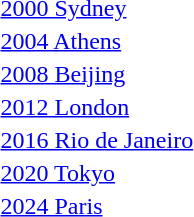<table>
<tr>
<td><a href='#'>2000 Sydney</a><br></td>
<td></td>
<td></td>
<td></td>
</tr>
<tr>
<td><a href='#'>2004 Athens</a><br></td>
<td></td>
<td></td>
<td></td>
</tr>
<tr valign="top">
<td rowspan=2><a href='#'>2008 Beijing</a><br></td>
<td rowspan=2></td>
<td rowspan=2></td>
<td></td>
</tr>
<tr>
<td></td>
</tr>
<tr valign="top">
<td rowspan=2><a href='#'>2012 London</a><br></td>
<td rowspan=2></td>
<td rowspan=2></td>
<td></td>
</tr>
<tr>
<td></td>
</tr>
<tr valign="top">
<td rowspan=2><a href='#'>2016 Rio de Janeiro</a><br></td>
<td rowspan=2></td>
<td rowspan=2></td>
<td></td>
</tr>
<tr>
<td></td>
</tr>
<tr valign="top">
<td rowspan=2><a href='#'>2020 Tokyo</a><br></td>
<td rowspan=2></td>
<td rowspan=2></td>
<td></td>
</tr>
<tr>
<td></td>
</tr>
<tr valign="top">
<td rowspan=2><a href='#'>2024 Paris</a><br></td>
<td rowspan=2></td>
<td rowspan=2></td>
<td></td>
</tr>
<tr>
<td></td>
</tr>
<tr>
</tr>
</table>
